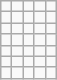<table class="wikitable letters-green">
<tr>
<td></td>
<td></td>
<td></td>
<td></td>
<td></td>
</tr>
<tr>
<td></td>
<td></td>
<td></td>
<td></td>
<td></td>
</tr>
<tr>
<td></td>
<td></td>
<td></td>
<td></td>
<td></td>
</tr>
<tr>
<td></td>
<td></td>
<td></td>
<td></td>
<td></td>
</tr>
<tr>
<td></td>
<td></td>
<td></td>
<td></td>
<td></td>
</tr>
<tr>
<td></td>
<td></td>
<td></td>
<td></td>
<td></td>
</tr>
<tr>
<td></td>
<td></td>
<td></td>
<td></td>
<td></td>
</tr>
</table>
